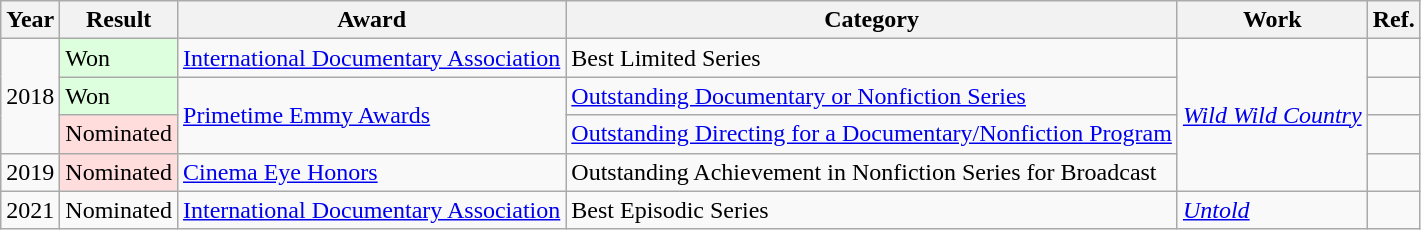<table class="wikitable mw-collapsible">
<tr>
<th>Year</th>
<th>Result</th>
<th>Award</th>
<th>Category</th>
<th>Work</th>
<th>Ref.</th>
</tr>
<tr>
<td rowspan="3">2018</td>
<td style="background: #ddffdd">Won</td>
<td><a href='#'>International Documentary Association</a></td>
<td>Best Limited Series</td>
<td rowspan="4"><em><a href='#'>Wild Wild Country</a></em></td>
<td></td>
</tr>
<tr>
<td style="background: #ddffdd">Won</td>
<td rowspan="2"><a href='#'>Primetime Emmy Awards</a></td>
<td><a href='#'>Outstanding Documentary or Nonfiction Series</a></td>
<td></td>
</tr>
<tr>
<td style="background: #ffdddd">Nominated</td>
<td><a href='#'>Outstanding Directing for a Documentary/Nonfiction Program</a></td>
<td></td>
</tr>
<tr>
<td>2019</td>
<td style="background: #ffdddd">Nominated</td>
<td><a href='#'>Cinema Eye Honors</a></td>
<td>Outstanding Achievement in Nonfiction Series for Broadcast</td>
<td></td>
</tr>
<tr>
<td>2021</td>
<td>Nominated</td>
<td><a href='#'>International Documentary Association</a></td>
<td>Best Episodic Series</td>
<td><em><a href='#'>Untold</a></em></td>
<td></td>
</tr>
</table>
